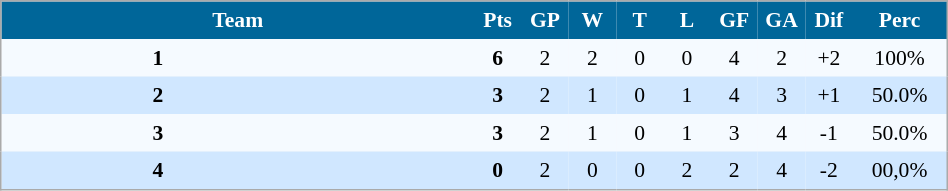<table align=center cellpadding="4" cellspacing="0" style="background: #f9f9f9; border: 1px #aaa solid; border-collapse: collapse; font-size: 90%;" width=50%>
<tr align=center bgcolor=#006699 style="color:white;">
<th width=50% colspan=2>Team</th>
<th width=5%>Pts</th>
<th width=5%>GP</th>
<th width=5%>W</th>
<th width=5%>T</th>
<th width=5%>L</th>
<th width=5%>GF</th>
<th width=5%>GA</th>
<th width=5%>Dif</th>
<th width=10%>Perc</th>
</tr>
<tr align=center bgcolor=#F5FAFF>
<td><strong>1</strong></td>
<td align=left></td>
<td><strong>6</strong></td>
<td>2</td>
<td>2</td>
<td>0</td>
<td>0</td>
<td>4</td>
<td>2</td>
<td>+2</td>
<td>100%</td>
</tr>
<tr align=center bgcolor=#D0E7FF>
<td><strong>2</strong></td>
<td align=left></td>
<td><strong>3</strong></td>
<td>2</td>
<td>1</td>
<td>0</td>
<td>1</td>
<td>4</td>
<td>3</td>
<td>+1</td>
<td>50.0%</td>
</tr>
<tr align=center bgcolor=#F5FAFF>
<td><strong>3</strong></td>
<td align=left></td>
<td><strong>3</strong></td>
<td>2</td>
<td>1</td>
<td>0</td>
<td>1</td>
<td>3</td>
<td>4</td>
<td>-1</td>
<td>50.0%</td>
</tr>
<tr align=center bgcolor=#D0E7FF>
<td><strong>4</strong></td>
<td align=left></td>
<td><strong>0</strong></td>
<td>2</td>
<td>0</td>
<td>0</td>
<td>2</td>
<td>2</td>
<td>4</td>
<td>-2</td>
<td>00,0%</td>
</tr>
<tr align=center bgcolor=#F5FAFF>
</tr>
</table>
